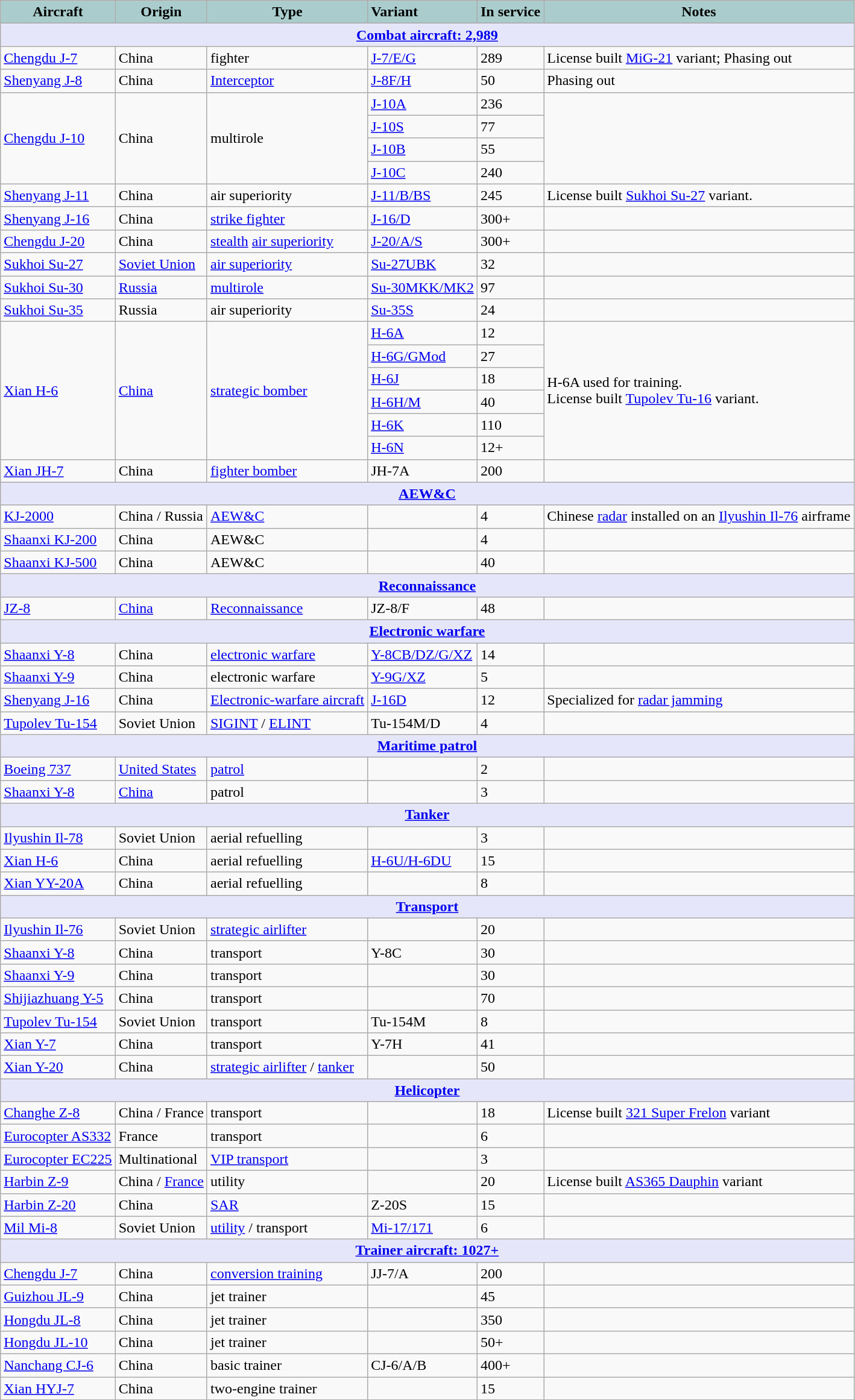<table class="wikitable">
<tr>
<th style="text-align:center; background:#acc;">Aircraft</th>
<th style="text-align:center; background:#acc;">Origin</th>
<th style="text-align:center; background:#acc;">Type</th>
<th style="text-align:left; background:#acc;">Variant</th>
<th style="text-align:center; background:#acc;">In service</th>
<th style="text-align: center; background:#acc;">Notes</th>
</tr>
<tr>
<th style="align: center; background: lavender;" colspan="6"><a href='#'>Combat aircraft: 2,989</a></th>
</tr>
<tr>
<td><a href='#'>Chengdu J-7</a></td>
<td>China</td>
<td>fighter</td>
<td><a href='#'>J-7/E/G</a></td>
<td>289</td>
<td>License built <a href='#'>MiG-21</a> variant; Phasing out</td>
</tr>
<tr>
<td><a href='#'>Shenyang J-8</a></td>
<td>China</td>
<td><a href='#'>Interceptor</a></td>
<td><a href='#'>J-8F/H</a></td>
<td>50</td>
<td>Phasing out</td>
</tr>
<tr>
<td rowspan="4"><a href='#'>Chengdu J-10</a></td>
<td rowspan="4">China</td>
<td rowspan="4">multirole</td>
<td><a href='#'>J-10A</a></td>
<td>236</td>
<td rowspan="4"></td>
</tr>
<tr>
<td><a href='#'>J-10S</a></td>
<td>77</td>
</tr>
<tr>
<td><a href='#'>J-10B</a></td>
<td>55</td>
</tr>
<tr>
<td><a href='#'>J-10C</a></td>
<td>240</td>
</tr>
<tr>
<td><a href='#'>Shenyang J-11</a></td>
<td>China</td>
<td>air superiority</td>
<td><a href='#'>J-11/B/BS</a></td>
<td>245</td>
<td>License built <a href='#'>Sukhoi Su-27</a> variant.</td>
</tr>
<tr>
<td><a href='#'>Shenyang J-16</a></td>
<td>China</td>
<td><a href='#'>strike fighter</a></td>
<td><a href='#'>J-16/D</a></td>
<td>300+</td>
<td></td>
</tr>
<tr>
<td><a href='#'>Chengdu J-20</a></td>
<td>China</td>
<td><a href='#'>stealth</a> <a href='#'>air superiority</a></td>
<td><a href='#'>J-20/A/S</a></td>
<td>300+</td>
<td></td>
</tr>
<tr>
<td><a href='#'>Sukhoi Su-27</a></td>
<td><a href='#'>Soviet Union</a></td>
<td><a href='#'>air superiority</a></td>
<td><a href='#'>Su-27UBK</a></td>
<td>32</td>
<td></td>
</tr>
<tr>
<td><a href='#'>Sukhoi Su-30</a></td>
<td><a href='#'>Russia</a></td>
<td><a href='#'>multirole</a></td>
<td><a href='#'>Su-30MKK/MK2</a></td>
<td>97</td>
<td></td>
</tr>
<tr>
<td><a href='#'>Sukhoi Su-35</a></td>
<td>Russia</td>
<td>air superiority</td>
<td><a href='#'>Su-35S</a></td>
<td>24</td>
<td></td>
</tr>
<tr>
<td rowspan="6"><a href='#'>Xian H-6</a></td>
<td rowspan="6"><a href='#'>China</a></td>
<td rowspan="6"><a href='#'>strategic bomber</a></td>
<td><a href='#'>H-6A</a></td>
<td>12</td>
<td rowspan="6">H-6A used for training.<br>License built <a href='#'>Tupolev Tu-16</a> variant.</td>
</tr>
<tr>
<td><a href='#'>H-6G/GMod</a></td>
<td>27</td>
</tr>
<tr>
<td><a href='#'>H-6J</a></td>
<td>18</td>
</tr>
<tr>
<td><a href='#'>H-6H/M</a></td>
<td>40</td>
</tr>
<tr>
<td><a href='#'>H-6K</a></td>
<td>110</td>
</tr>
<tr>
<td><a href='#'>H-6N</a></td>
<td>12+</td>
</tr>
<tr>
<td><a href='#'>Xian JH-7</a></td>
<td>China</td>
<td><a href='#'>fighter bomber</a></td>
<td>JH-7A</td>
<td>200</td>
<td></td>
</tr>
<tr>
<th style="align: center; background: lavender;" colspan="6"><a href='#'>AEW&C</a></th>
</tr>
<tr>
<td><a href='#'>KJ-2000</a></td>
<td>China / Russia</td>
<td><a href='#'>AEW&C</a></td>
<td></td>
<td>4</td>
<td>Chinese <a href='#'>radar</a> installed on an <a href='#'>Ilyushin Il-76</a> airframe</td>
</tr>
<tr>
<td><a href='#'>Shaanxi KJ-200</a></td>
<td>China</td>
<td>AEW&C</td>
<td></td>
<td>4</td>
<td></td>
</tr>
<tr>
<td><a href='#'>Shaanxi KJ-500</a></td>
<td>China</td>
<td>AEW&C</td>
<td></td>
<td>40</td>
<td></td>
</tr>
<tr>
<th style="align: center; background: lavender;" colspan="6"><a href='#'>Reconnaissance</a></th>
</tr>
<tr>
<td><a href='#'>JZ-8</a></td>
<td><a href='#'>China</a></td>
<td><a href='#'>Reconnaissance</a></td>
<td>JZ-8/F</td>
<td>48</td>
<td></td>
</tr>
<tr>
<th style="align: center; background: lavender;" colspan="6"><a href='#'>Electronic warfare</a></th>
</tr>
<tr>
<td><a href='#'>Shaanxi Y-8</a></td>
<td>China</td>
<td><a href='#'>electronic warfare</a></td>
<td><a href='#'>Y-8CB/DZ/G/XZ</a></td>
<td>14</td>
<td></td>
</tr>
<tr>
<td><a href='#'>Shaanxi Y-9</a></td>
<td>China</td>
<td>electronic warfare</td>
<td><a href='#'>Y-9G/XZ</a></td>
<td>5</td>
<td></td>
</tr>
<tr>
<td><a href='#'>Shenyang J-16</a></td>
<td>China</td>
<td><a href='#'>Electronic-warfare aircraft</a></td>
<td><a href='#'>J-16D</a></td>
<td>12</td>
<td>Specialized for <a href='#'>radar jamming</a></td>
</tr>
<tr>
<td><a href='#'>Tupolev Tu-154</a></td>
<td>Soviet Union</td>
<td><a href='#'>SIGINT</a> / <a href='#'>ELINT</a></td>
<td>Tu-154M/D</td>
<td>4</td>
<td></td>
</tr>
<tr>
<th style="align: center; background: lavender;" colspan="6"><a href='#'>Maritime patrol</a></th>
</tr>
<tr>
<td><a href='#'>Boeing 737</a></td>
<td><a href='#'>United States</a></td>
<td><a href='#'>patrol</a></td>
<td></td>
<td>2</td>
<td></td>
</tr>
<tr>
<td><a href='#'>Shaanxi Y-8</a></td>
<td><a href='#'>China</a></td>
<td maritime patrol aircraft>patrol</td>
<td></td>
<td>3</td>
<td></td>
</tr>
<tr>
<th style="align: center; background: lavender;" colspan="6"><a href='#'>Tanker</a></th>
</tr>
<tr>
<td><a href='#'>Ilyushin Il-78</a></td>
<td>Soviet Union</td>
<td>aerial refuelling</td>
<td></td>
<td>3</td>
<td></td>
</tr>
<tr>
<td><a href='#'>Xian H-6</a></td>
<td>China</td>
<td>aerial refuelling</td>
<td><a href='#'>H-6U/H-6DU</a></td>
<td>15</td>
</tr>
<tr>
<td><a href='#'>Xian YY-20A</a></td>
<td>China</td>
<td>aerial refuelling</td>
<td></td>
<td>8</td>
<td></td>
</tr>
<tr>
<th style="align: center; background: lavender;" colspan="6"><a href='#'>Transport</a></th>
</tr>
<tr>
<td><a href='#'>Ilyushin Il-76</a></td>
<td>Soviet Union</td>
<td><a href='#'>strategic airlifter</a></td>
<td></td>
<td>20</td>
<td></td>
</tr>
<tr>
<td><a href='#'>Shaanxi Y-8</a></td>
<td>China</td>
<td>transport</td>
<td>Y-8C</td>
<td>30</td>
<td></td>
</tr>
<tr>
<td><a href='#'>Shaanxi Y-9</a></td>
<td>China</td>
<td>transport</td>
<td></td>
<td>30</td>
<td></td>
</tr>
<tr>
<td><a href='#'>Shijiazhuang Y-5</a></td>
<td>China</td>
<td>transport</td>
<td></td>
<td>70</td>
<td></td>
</tr>
<tr>
<td><a href='#'>Tupolev Tu-154</a></td>
<td>Soviet Union</td>
<td>transport</td>
<td>Tu-154M</td>
<td>8</td>
<td></td>
</tr>
<tr>
<td><a href='#'>Xian Y-7</a></td>
<td>China</td>
<td>transport</td>
<td>Y-7H</td>
<td>41</td>
<td></td>
</tr>
<tr>
<td><a href='#'>Xian Y-20</a></td>
<td>China</td>
<td><a href='#'>strategic airlifter</a> / <a href='#'>tanker</a></td>
<td></td>
<td>50</td>
<td></td>
</tr>
<tr>
<th style="align: center; background: lavender;" colspan="6"><a href='#'>Helicopter</a></th>
</tr>
<tr>
<td><a href='#'>Changhe Z-8</a></td>
<td>China / France</td>
<td>transport</td>
<td></td>
<td>18</td>
<td>License built <a href='#'>321 Super Frelon</a> variant</td>
</tr>
<tr>
<td><a href='#'>Eurocopter AS332</a></td>
<td>France</td>
<td>transport</td>
<td></td>
<td>6</td>
<td></td>
</tr>
<tr>
<td><a href='#'>Eurocopter EC225</a></td>
<td>Multinational</td>
<td><a href='#'>VIP transport</a></td>
<td></td>
<td>3</td>
<td></td>
</tr>
<tr>
<td><a href='#'>Harbin Z-9</a></td>
<td>China / <a href='#'>France</a></td>
<td>utility</td>
<td></td>
<td>20</td>
<td>License built <a href='#'>AS365 Dauphin</a> variant</td>
</tr>
<tr>
<td><a href='#'>Harbin Z-20</a></td>
<td>China</td>
<td><a href='#'>SAR</a></td>
<td>Z-20S</td>
<td>15</td>
<td></td>
</tr>
<tr>
<td><a href='#'>Mil Mi-8</a></td>
<td>Soviet Union</td>
<td><a href='#'>utility</a> / transport</td>
<td><a href='#'>Mi-17/171</a></td>
<td>6</td>
<td></td>
</tr>
<tr>
<th style="align: center; background: lavender;" colspan="6"><a href='#'>Trainer aircraft: 1027+</a></th>
</tr>
<tr>
<td><a href='#'>Chengdu J-7</a></td>
<td>China</td>
<td><a href='#'>conversion training</a></td>
<td>JJ-7/A</td>
<td>200</td>
<td></td>
</tr>
<tr>
<td><a href='#'>Guizhou JL-9</a></td>
<td>China</td>
<td>jet trainer</td>
<td></td>
<td>45</td>
<td></td>
</tr>
<tr>
<td><a href='#'>Hongdu JL-8</a></td>
<td>China</td>
<td>jet trainer</td>
<td></td>
<td>350</td>
<td></td>
</tr>
<tr>
<td><a href='#'>Hongdu JL-10</a></td>
<td>China</td>
<td>jet trainer</td>
<td></td>
<td>50+</td>
<td></td>
</tr>
<tr>
<td><a href='#'>Nanchang CJ-6</a></td>
<td>China</td>
<td>basic trainer</td>
<td>CJ-6/A/B</td>
<td>400+</td>
<td></td>
</tr>
<tr>
<td><a href='#'>Xian HYJ-7</a></td>
<td>China</td>
<td>two-engine trainer</td>
<td></td>
<td>15</td>
<td></td>
</tr>
</table>
